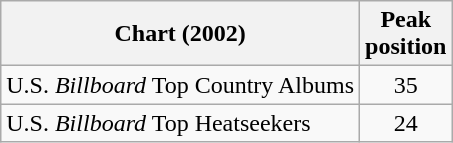<table class="wikitable">
<tr>
<th>Chart (2002)</th>
<th>Peak<br>position</th>
</tr>
<tr>
<td>U.S. <em>Billboard</em> Top Country Albums</td>
<td align="center">35</td>
</tr>
<tr>
<td>U.S. <em>Billboard</em> Top Heatseekers</td>
<td align="center">24</td>
</tr>
</table>
